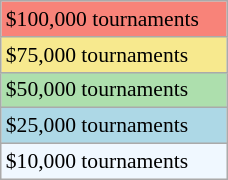<table class="wikitable" style="font-size:90%;" width=12%>
<tr bgcolor="#F88379">
<td>$100,000 tournaments</td>
</tr>
<tr bgcolor="#F7E98E">
<td>$75,000 tournaments</td>
</tr>
<tr bgcolor="#ADDFAD">
<td>$50,000 tournaments</td>
</tr>
<tr bgcolor="lightblue">
<td>$25,000 tournaments</td>
</tr>
<tr bgcolor="#f0f8ff">
<td>$10,000 tournaments</td>
</tr>
</table>
